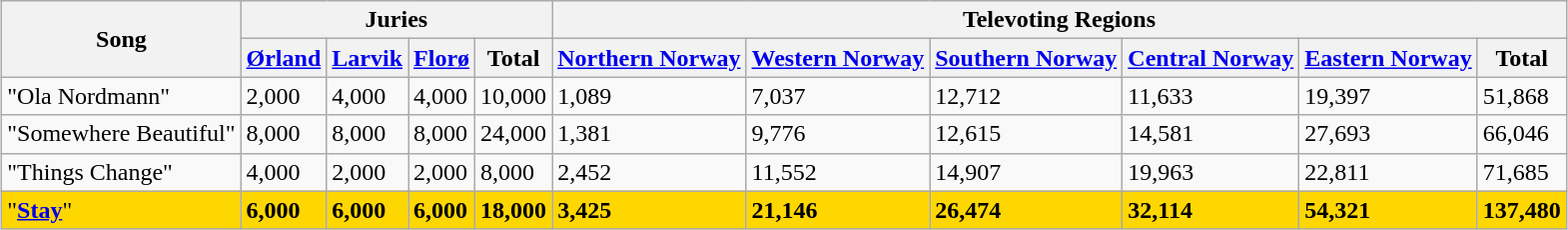<table class=wikitable style="margin: 1em auto 1em auto">
<tr>
<th rowspan="2">Song</th>
<th colspan="4">Juries</th>
<th colspan="6">Televoting Regions</th>
</tr>
<tr>
<th><a href='#'>Ørland</a></th>
<th><a href='#'>Larvik</a></th>
<th><a href='#'>Florø</a></th>
<th>Total</th>
<th><a href='#'>Northern Norway</a></th>
<th><a href='#'>Western Norway</a></th>
<th><a href='#'>Southern Norway</a></th>
<th><a href='#'>Central Norway</a></th>
<th><a href='#'>Eastern Norway</a></th>
<th>Total</th>
</tr>
<tr>
<td>"Ola Nordmann"</td>
<td>2,000</td>
<td>4,000</td>
<td>4,000</td>
<td>10,000</td>
<td>1,089</td>
<td>7,037</td>
<td>12,712</td>
<td>11,633</td>
<td>19,397</td>
<td>51,868</td>
</tr>
<tr>
<td>"Somewhere Beautiful"</td>
<td>8,000</td>
<td>8,000</td>
<td>8,000</td>
<td>24,000</td>
<td>1,381</td>
<td>9,776</td>
<td>12,615</td>
<td>14,581</td>
<td>27,693</td>
<td>66,046</td>
</tr>
<tr>
<td>"Things Change"</td>
<td>4,000</td>
<td>2,000</td>
<td>2,000</td>
<td>8,000</td>
<td>2,452</td>
<td>11,552</td>
<td>14,907</td>
<td>19,963</td>
<td>22,811</td>
<td>71,685</td>
</tr>
<tr bgcolor="gold">
<td>"<strong><a href='#'>Stay</a></strong>"</td>
<td><strong>6,000</strong></td>
<td><strong>6,000</strong></td>
<td><strong>6,000</strong></td>
<td><strong>18,000</strong></td>
<td><strong>3,425</strong></td>
<td><strong>21,146</strong></td>
<td><strong>26,474</strong></td>
<td><strong>32,114</strong></td>
<td><strong>54,321</strong></td>
<td><strong>137,480</strong></td>
</tr>
</table>
